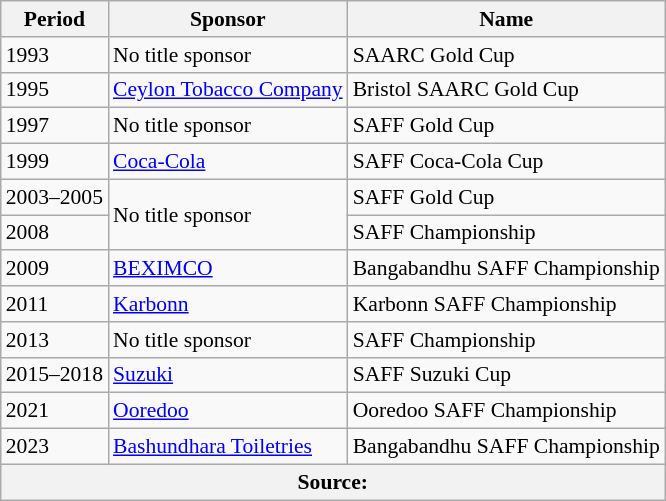<table class="wikitable" style="text-align: left; font-size:90%">
<tr>
<th>Period</th>
<th>Sponsor</th>
<th>Name</th>
</tr>
<tr>
<td>1993</td>
<td>No title sponsor</td>
<td>SAARC Gold Cup</td>
</tr>
<tr>
<td>1995</td>
<td><a href='#'>Ceylon Tobacco Company</a></td>
<td>Bristol SAARC Gold Cup</td>
</tr>
<tr>
<td>1997</td>
<td>No title sponsor</td>
<td>SAFF Gold Cup</td>
</tr>
<tr>
<td>1999</td>
<td><a href='#'>Coca-Cola</a></td>
<td>SAFF Coca-Cola Cup</td>
</tr>
<tr>
<td>2003–2005</td>
<td rowspan="2">No title sponsor</td>
<td>SAFF Gold Cup</td>
</tr>
<tr>
<td>2008</td>
<td>SAFF Championship</td>
</tr>
<tr>
<td>2009</td>
<td><a href='#'>BEXIMCO</a></td>
<td>Bangabandhu SAFF Championship</td>
</tr>
<tr>
<td>2011</td>
<td><a href='#'>Karbonn</a></td>
<td>Karbonn SAFF Championship</td>
</tr>
<tr>
<td>2013</td>
<td>No title sponsor</td>
<td>SAFF Championship</td>
</tr>
<tr>
<td>2015–2018</td>
<td><a href='#'>Suzuki</a></td>
<td>SAFF Suzuki Cup</td>
</tr>
<tr>
<td>2021</td>
<td><a href='#'>Ooredoo</a></td>
<td>Ooredoo SAFF Championship</td>
</tr>
<tr>
<td>2023</td>
<td><a href='#'>Bashundhara Toiletries</a></td>
<td>Bangabandhu SAFF Championship</td>
</tr>
<tr>
<th colspan="3">Source: </th>
</tr>
</table>
